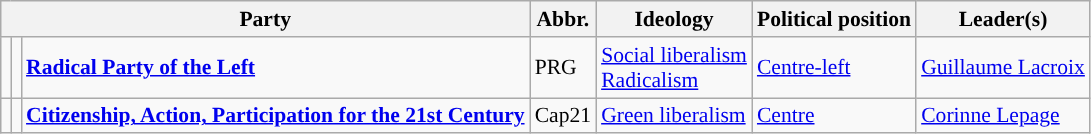<table class="wikitable" style="font-size:90%">
<tr>
<th colspan="3">Party</th>
<th>Abbr.</th>
<th>Ideology</th>
<th>Political position</th>
<th>Leader(s)</th>
</tr>
<tr>
<td style="background-color:"></td>
<td></td>
<td><strong><a href='#'>Radical Party of the Left</a></strong></td>
<td>PRG</td>
<td><a href='#'>Social liberalism</a><br><a href='#'>Radicalism</a></td>
<td><a href='#'>Centre-left</a></td>
<td><a href='#'>Guillaume Lacroix</a></td>
</tr>
<tr>
<td style="background-color:"></td>
<td></td>
<td><strong><a href='#'>Citizenship, Action, Participation for the 21st Century</a></strong></td>
<td>Cap21</td>
<td><a href='#'>Green liberalism</a></td>
<td><a href='#'>Centre</a></td>
<td><a href='#'>Corinne Lepage</a></td>
</tr>
</table>
